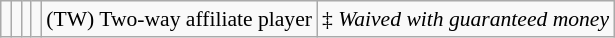<table class="wikitable" style="font-size:90%; text-align:center;">
<tr>
<td><div></div></td>
<td><div></div></td>
<td></td>
<td></td>
<td>(TW) Two-way affiliate player</td>
<td>‡ <em>Waived with guaranteed money</em></td>
</tr>
</table>
